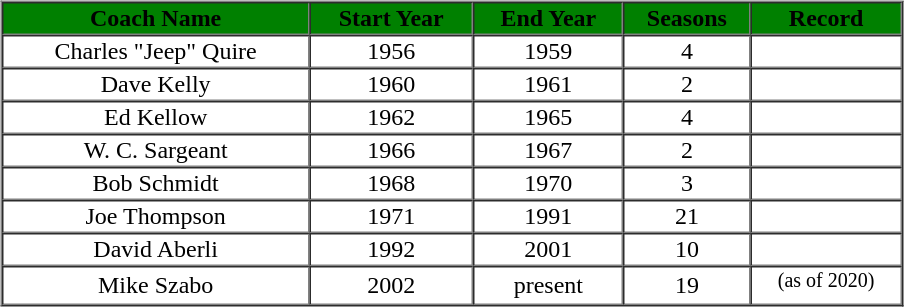<table border="0" style="width:60%;">
<tr>
<td valign="top"><br><table cellpadding="1" border="1" cellspacing="0" style="width:80%;">
<tr>
<th bgcolor=green><span>Coach Name</span></th>
<th bgcolor=green><span>Start Year</span></th>
<th bgcolor=green><span>End Year</span></th>
<th bgcolor=green><span>Seasons</span></th>
<th bgcolor=green><span>Record </span></th>
</tr>
<tr style="text-align:center;">
<td>Charles "Jeep" Quire</td>
<td>1956</td>
<td>1959</td>
<td>4</td>
<td></td>
</tr>
<tr style="text-align:center;">
<td>Dave Kelly</td>
<td>1960</td>
<td>1961</td>
<td>2</td>
<td></td>
</tr>
<tr style="text-align:center;">
<td>Ed Kellow</td>
<td>1962</td>
<td>1965</td>
<td>4</td>
<td></td>
</tr>
<tr style="text-align:center;">
<td>W. C. Sargeant</td>
<td>1966</td>
<td>1967</td>
<td>2</td>
<td></td>
</tr>
<tr style="text-align:center;">
<td>Bob Schmidt</td>
<td>1968</td>
<td>1970</td>
<td>3</td>
<td></td>
</tr>
<tr style="text-align:center;">
<td>Joe Thompson</td>
<td>1971</td>
<td>1991</td>
<td>21</td>
<td></td>
</tr>
<tr style="text-align:center;">
<td>David Aberli</td>
<td>1992</td>
<td>2001</td>
<td>10</td>
<td></td>
</tr>
<tr style="text-align:center;">
<td>Mike Szabo</td>
<td>2002</td>
<td>present</td>
<td>19</td>
<td> <sup>(as of 2020)</sup></td>
</tr>
</table>
</td>
</tr>
</table>
